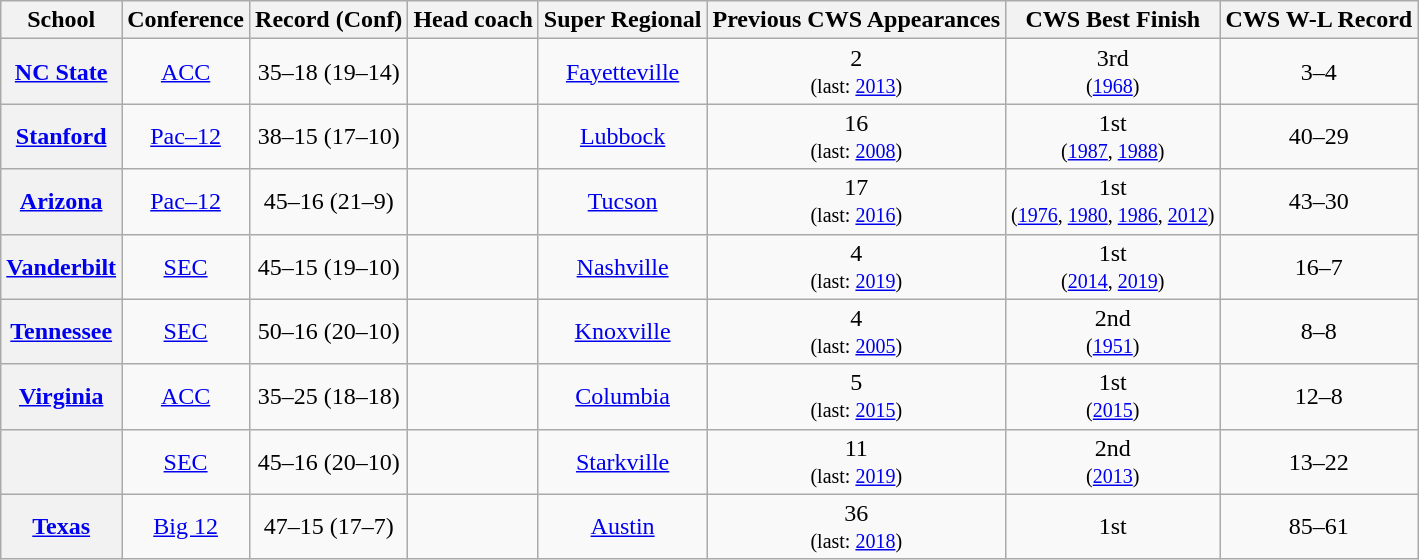<table class="wikitable sortable plainrowheaders" style=text-align:center>
<tr>
<th scope="col">School</th>
<th scope="col">Conference</th>
<th scope="col">Record (Conf)</th>
<th scope="col">Head coach</th>
<th scope="col">Super Regional</th>
<th scope="col">Previous CWS Appearances</th>
<th scope="col">CWS Best Finish</th>
<th scope="col">CWS W-L Record</th>
</tr>
<tr>
<th scope="row" style="text-align:center"><a href='#'>NC State</a></th>
<td><a href='#'>ACC</a></td>
<td>35–18 (19–14)</td>
<td></td>
<td><a href='#'>Fayetteville</a></td>
<td>2<br><small>(last: <a href='#'>2013</a>)</small></td>
<td>3rd<br><small>(<a href='#'>1968</a>)</small></td>
<td>3–4</td>
</tr>
<tr>
<th scope="row" style="text-align:center"><a href='#'>Stanford</a></th>
<td><a href='#'>Pac–12</a></td>
<td>38–15 (17–10)</td>
<td></td>
<td><a href='#'>Lubbock</a></td>
<td>16<br><small>(last: <a href='#'>2008</a>)</small></td>
<td>1st<br><small>(<a href='#'>1987</a>, <a href='#'>1988</a>)</small></td>
<td>40–29</td>
</tr>
<tr>
<th scope="row" style="text-align:center"><a href='#'>Arizona</a></th>
<td><a href='#'>Pac–12</a></td>
<td>45–16 (21–9)</td>
<td></td>
<td><a href='#'>Tucson</a></td>
<td>17<br><small>(last: <a href='#'>2016</a>)</small></td>
<td>1st<br><small>(<a href='#'>1976</a>, <a href='#'>1980</a>, <a href='#'>1986</a>, <a href='#'>2012</a>)</small></td>
<td>43–30</td>
</tr>
<tr>
<th scope="row" style="text-align:center"><a href='#'>Vanderbilt</a></th>
<td><a href='#'>SEC</a></td>
<td>45–15 (19–10)</td>
<td></td>
<td><a href='#'>Nashville</a></td>
<td>4<br><small>(last: <a href='#'>2019</a>)</small></td>
<td>1st<br><small>(<a href='#'>2014</a>, <a href='#'>2019</a>)</small></td>
<td>16–7</td>
</tr>
<tr>
<th scope="row" style="text-align:center"><a href='#'>Tennessee</a></th>
<td><a href='#'>SEC</a></td>
<td>50–16 (20–10)</td>
<td></td>
<td><a href='#'>Knoxville</a></td>
<td>4<br><small>(last: <a href='#'>2005</a>)</small></td>
<td>2nd<br><small>(<a href='#'>1951</a>)</small></td>
<td>8–8</td>
</tr>
<tr>
<th scope="row" style="text-align:center"><a href='#'>Virginia</a></th>
<td><a href='#'>ACC</a></td>
<td>35–25 (18–18)</td>
<td></td>
<td><a href='#'>Columbia</a></td>
<td>5<br><small>(last: <a href='#'>2015</a>)</small></td>
<td>1st<br><small>(<a href='#'>2015</a>)</small></td>
<td>12–8</td>
</tr>
<tr>
<th scope="row" style="text-align:center"></th>
<td><a href='#'>SEC</a></td>
<td>45–16 (20–10)</td>
<td></td>
<td><a href='#'>Starkville</a></td>
<td>11<br><small>(last: <a href='#'>2019</a>)</small></td>
<td>2nd<br><small>(<a href='#'>2013</a>)</small></td>
<td>13–22</td>
</tr>
<tr>
<th scope="row" style="text-align:center"><a href='#'>Texas</a></th>
<td><a href='#'>Big 12</a></td>
<td>47–15 (17–7)</td>
<td></td>
<td><a href='#'>Austin</a></td>
<td>36<br><small>(last: <a href='#'>2018</a>)</small></td>
<td>1st<br></td>
<td>85–61</td>
</tr>
</table>
